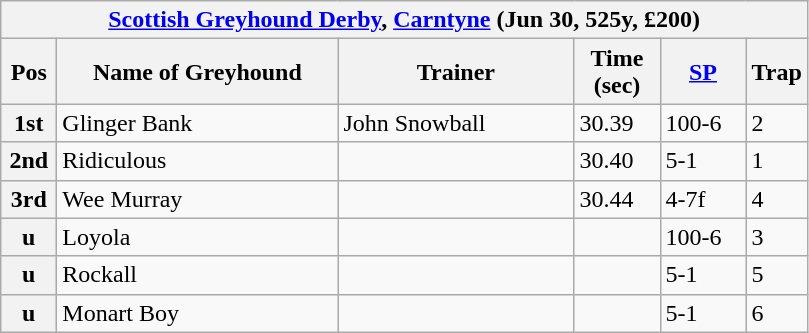<table class="wikitable">
<tr>
<th colspan="6"><a href='#'>Scottish Greyhound Derby</a>, <a href='#'>Carntyne</a> (Jun 30, 525y, £200)</th>
</tr>
<tr>
<th width=30>Pos</th>
<th width=180>Name of Greyhound</th>
<th width=150>Trainer</th>
<th width=50>Time (sec)</th>
<th width=50><a href='#'>SP</a></th>
<th width=30>Trap</th>
</tr>
<tr>
<th>1st</th>
<td>Glinger Bank</td>
<td>John Snowball</td>
<td>30.39</td>
<td>100-6</td>
<td>2</td>
</tr>
<tr>
<th>2nd</th>
<td>Ridiculous</td>
<td></td>
<td>30.40</td>
<td>5-1</td>
<td>1</td>
</tr>
<tr>
<th>3rd</th>
<td>Wee Murray</td>
<td></td>
<td>30.44</td>
<td>4-7f</td>
<td>4</td>
</tr>
<tr>
<th>u</th>
<td>Loyola</td>
<td></td>
<td></td>
<td>100-6</td>
<td>3</td>
</tr>
<tr>
<th>u</th>
<td>Rockall</td>
<td></td>
<td></td>
<td>5-1</td>
<td>5</td>
</tr>
<tr>
<th>u</th>
<td>Monart Boy</td>
<td></td>
<td></td>
<td>5-1</td>
<td>6</td>
</tr>
</table>
